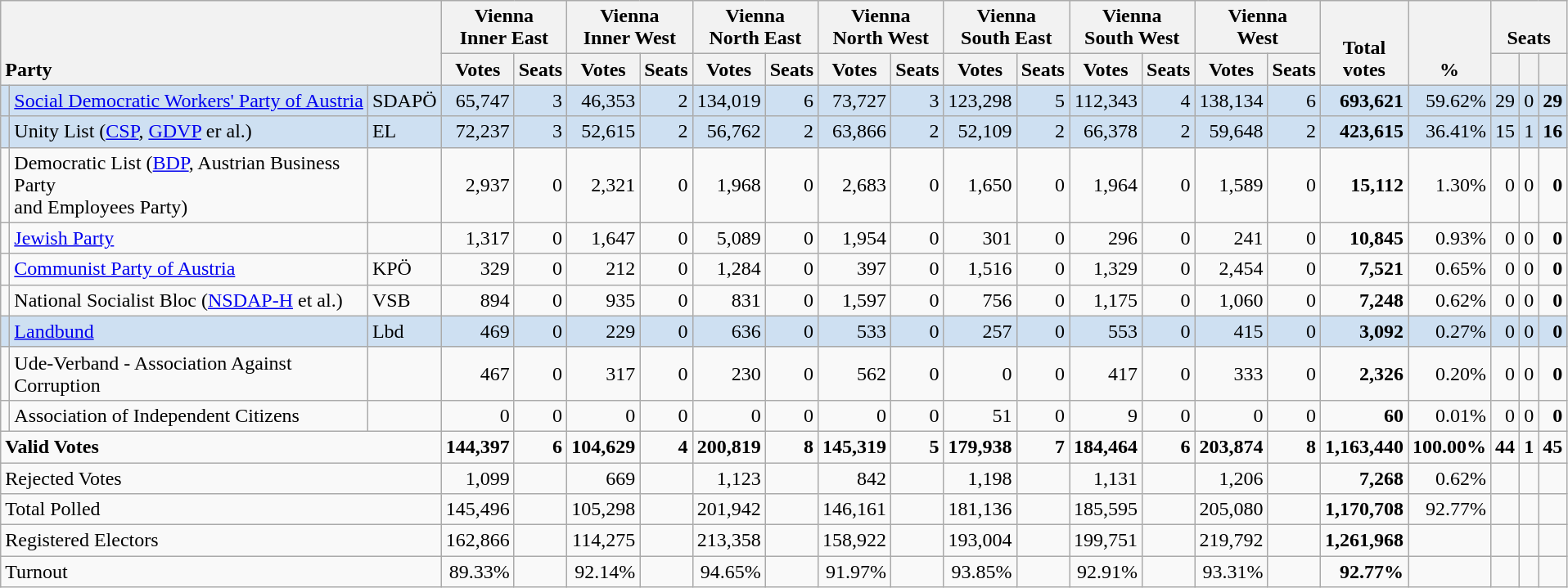<table class="wikitable" border="1" style="text-align:right;">
<tr>
<th style="text-align:left;" valign=bottom rowspan=2 colspan=3>Party</th>
<th align=center valign=bottom colspan=2>Vienna<br>Inner East</th>
<th align=center valign=bottom colspan=2>Vienna<br>Inner West</th>
<th align=center valign=bottom colspan=2>Vienna<br>North East</th>
<th align=center valign=bottom colspan=2>Vienna<br>North West</th>
<th align=center valign=bottom colspan=2>Vienna<br>South East</th>
<th align=center valign=bottom colspan=2>Vienna<br>South West</th>
<th align=center valign=bottom colspan=2>Vienna<br>West</th>
<th align=center valign=bottom rowspan=2 width="50">Total<br>votes</th>
<th align=center valign=bottom rowspan=2 width="50">%</th>
<th align=center valign=bottom colspan=3>Seats</th>
</tr>
<tr>
<th>Votes</th>
<th>Seats</th>
<th>Votes</th>
<th>Seats</th>
<th>Votes</th>
<th>Seats</th>
<th>Votes</th>
<th>Seats</th>
<th>Votes</th>
<th>Seats</th>
<th>Votes</th>
<th>Seats</th>
<th>Votes</th>
<th>Seats</th>
<th align=center valign=bottom width="20"><small></small></th>
<th align=center valign=bottom width="20"><small></small></th>
<th align=center valign=bottom width="20"><small></small></th>
</tr>
<tr style="background:#CEE0F2;">
<td></td>
<td align=left style="white-space: nowrap;"><a href='#'>Social Democratic Workers' Party of Austria</a></td>
<td align=left>SDAPÖ</td>
<td>65,747</td>
<td>3</td>
<td>46,353</td>
<td>2</td>
<td>134,019</td>
<td>6</td>
<td>73,727</td>
<td>3</td>
<td>123,298</td>
<td>5</td>
<td>112,343</td>
<td>4</td>
<td>138,134</td>
<td>6</td>
<td><strong>693,621</strong></td>
<td>59.62%</td>
<td>29</td>
<td>0</td>
<td><strong>29</strong></td>
</tr>
<tr style="background:#CEE0F2;">
<td></td>
<td align=left>Unity List (<a href='#'>CSP</a>, <a href='#'>GDVP</a> er al.)</td>
<td align=left>EL</td>
<td>72,237</td>
<td>3</td>
<td>52,615</td>
<td>2</td>
<td>56,762</td>
<td>2</td>
<td>63,866</td>
<td>2</td>
<td>52,109</td>
<td>2</td>
<td>66,378</td>
<td>2</td>
<td>59,648</td>
<td>2</td>
<td><strong>423,615</strong></td>
<td>36.41%</td>
<td>15</td>
<td>1</td>
<td><strong>16</strong></td>
</tr>
<tr>
<td></td>
<td align=left>Democratic List (<a href='#'>BDP</a>, Austrian Business Party<br>and Employees Party)</td>
<td align=left></td>
<td>2,937</td>
<td>0</td>
<td>2,321</td>
<td>0</td>
<td>1,968</td>
<td>0</td>
<td>2,683</td>
<td>0</td>
<td>1,650</td>
<td>0</td>
<td>1,964</td>
<td>0</td>
<td>1,589</td>
<td>0</td>
<td><strong>15,112</strong></td>
<td>1.30%</td>
<td>0</td>
<td>0</td>
<td><strong>0</strong></td>
</tr>
<tr>
<td></td>
<td align=left><a href='#'>Jewish Party</a></td>
<td align=left></td>
<td>1,317</td>
<td>0</td>
<td>1,647</td>
<td>0</td>
<td>5,089</td>
<td>0</td>
<td>1,954</td>
<td>0</td>
<td>301</td>
<td>0</td>
<td>296</td>
<td>0</td>
<td>241</td>
<td>0</td>
<td><strong>10,845</strong></td>
<td>0.93%</td>
<td>0</td>
<td>0</td>
<td><strong>0</strong></td>
</tr>
<tr>
<td></td>
<td align=left><a href='#'>Communist Party of Austria</a></td>
<td align=left>KPÖ</td>
<td>329</td>
<td>0</td>
<td>212</td>
<td>0</td>
<td>1,284</td>
<td>0</td>
<td>397</td>
<td>0</td>
<td>1,516</td>
<td>0</td>
<td>1,329</td>
<td>0</td>
<td>2,454</td>
<td>0</td>
<td><strong>7,521</strong></td>
<td>0.65%</td>
<td>0</td>
<td>0</td>
<td><strong>0</strong></td>
</tr>
<tr>
<td></td>
<td align=left>National Socialist Bloc (<a href='#'>NSDAP-H</a> et al.)</td>
<td align=left>VSB</td>
<td>894</td>
<td>0</td>
<td>935</td>
<td>0</td>
<td>831</td>
<td>0</td>
<td>1,597</td>
<td>0</td>
<td>756</td>
<td>0</td>
<td>1,175</td>
<td>0</td>
<td>1,060</td>
<td>0</td>
<td><strong>7,248</strong></td>
<td>0.62%</td>
<td>0</td>
<td>0</td>
<td><strong>0</strong></td>
</tr>
<tr style="background:#CEE0F2;">
<td></td>
<td align=left><a href='#'>Landbund</a></td>
<td align=left>Lbd</td>
<td>469</td>
<td>0</td>
<td>229</td>
<td>0</td>
<td>636</td>
<td>0</td>
<td>533</td>
<td>0</td>
<td>257</td>
<td>0</td>
<td>553</td>
<td>0</td>
<td>415</td>
<td>0</td>
<td><strong>3,092</strong></td>
<td>0.27%</td>
<td>0</td>
<td>0</td>
<td><strong>0</strong></td>
</tr>
<tr>
<td></td>
<td align=left>Ude-Verband - Association Against Corruption</td>
<td align=left></td>
<td>467</td>
<td>0</td>
<td>317</td>
<td>0</td>
<td>230</td>
<td>0</td>
<td>562</td>
<td>0</td>
<td>0</td>
<td>0</td>
<td>417</td>
<td>0</td>
<td>333</td>
<td>0</td>
<td><strong>2,326</strong></td>
<td>0.20%</td>
<td>0</td>
<td>0</td>
<td><strong>0</strong></td>
</tr>
<tr>
<td></td>
<td align=left>Association of Independent Citizens</td>
<td align=left></td>
<td>0</td>
<td>0</td>
<td>0</td>
<td>0</td>
<td>0</td>
<td>0</td>
<td>0</td>
<td>0</td>
<td>51</td>
<td>0</td>
<td>9</td>
<td>0</td>
<td>0</td>
<td>0</td>
<td><strong>60</strong></td>
<td>0.01%</td>
<td>0</td>
<td>0</td>
<td><strong>0</strong></td>
</tr>
<tr style="font-weight:bold">
<td align=left colspan=3>Valid Votes</td>
<td>144,397</td>
<td>6</td>
<td>104,629</td>
<td>4</td>
<td>200,819</td>
<td>8</td>
<td>145,319</td>
<td>5</td>
<td>179,938</td>
<td>7</td>
<td>184,464</td>
<td>6</td>
<td>203,874</td>
<td>8</td>
<td>1,163,440</td>
<td>100.00%</td>
<td>44</td>
<td>1</td>
<td>45</td>
</tr>
<tr>
<td align=left colspan=3>Rejected Votes</td>
<td>1,099</td>
<td></td>
<td>669</td>
<td></td>
<td>1,123</td>
<td></td>
<td>842</td>
<td></td>
<td>1,198</td>
<td></td>
<td>1,131</td>
<td></td>
<td>1,206</td>
<td></td>
<td><strong>7,268</strong></td>
<td>0.62%</td>
<td></td>
<td></td>
<td></td>
</tr>
<tr>
<td align=left colspan=3>Total Polled</td>
<td>145,496</td>
<td></td>
<td>105,298</td>
<td></td>
<td>201,942</td>
<td></td>
<td>146,161</td>
<td></td>
<td>181,136</td>
<td></td>
<td>185,595</td>
<td></td>
<td>205,080</td>
<td></td>
<td><strong>1,170,708</strong></td>
<td>92.77%</td>
<td></td>
<td></td>
<td></td>
</tr>
<tr>
<td align=left colspan=3>Registered Electors</td>
<td>162,866</td>
<td></td>
<td>114,275</td>
<td></td>
<td>213,358</td>
<td></td>
<td>158,922</td>
<td></td>
<td>193,004</td>
<td></td>
<td>199,751</td>
<td></td>
<td>219,792</td>
<td></td>
<td><strong>1,261,968</strong></td>
<td></td>
<td></td>
<td></td>
<td></td>
</tr>
<tr>
<td align=left colspan=3>Turnout</td>
<td>89.33%</td>
<td></td>
<td>92.14%</td>
<td></td>
<td>94.65%</td>
<td></td>
<td>91.97%</td>
<td></td>
<td>93.85%</td>
<td></td>
<td>92.91%</td>
<td></td>
<td>93.31%</td>
<td></td>
<td><strong>92.77%</strong></td>
<td></td>
<td></td>
<td></td>
<td></td>
</tr>
</table>
